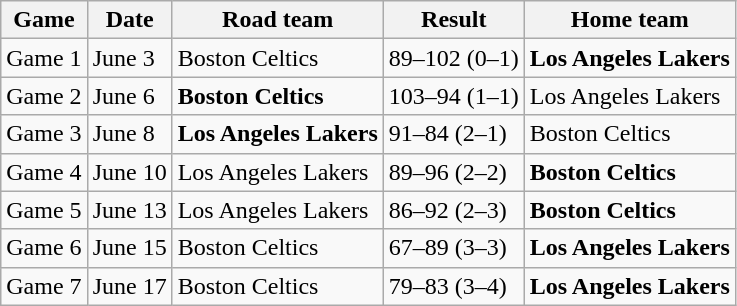<table class="wikitable">
<tr>
<th>Game</th>
<th>Date</th>
<th>Road team</th>
<th>Result</th>
<th>Home team</th>
</tr>
<tr>
<td>Game 1</td>
<td>June 3</td>
<td>Boston Celtics</td>
<td>89–102 (0–1)</td>
<td><strong>Los Angeles Lakers</strong></td>
</tr>
<tr>
<td>Game 2</td>
<td>June 6</td>
<td><strong>Boston Celtics</strong></td>
<td>103–94 (1–1)</td>
<td>Los Angeles Lakers</td>
</tr>
<tr>
<td>Game 3</td>
<td>June 8</td>
<td><strong>Los Angeles Lakers</strong></td>
<td>91–84 (2–1)</td>
<td>Boston Celtics</td>
</tr>
<tr>
<td>Game 4</td>
<td>June 10</td>
<td>Los Angeles Lakers</td>
<td>89–96 (2–2)</td>
<td><strong>Boston Celtics</strong></td>
</tr>
<tr>
<td>Game 5</td>
<td>June 13</td>
<td>Los Angeles Lakers</td>
<td>86–92 (2–3)</td>
<td><strong>Boston Celtics</strong></td>
</tr>
<tr>
<td>Game 6</td>
<td>June 15</td>
<td>Boston Celtics</td>
<td>67–89 (3–3)</td>
<td><strong>Los Angeles Lakers</strong></td>
</tr>
<tr>
<td>Game 7</td>
<td>June 17</td>
<td>Boston Celtics</td>
<td>79–83 (3–4)</td>
<td><strong>Los Angeles Lakers</strong></td>
</tr>
</table>
